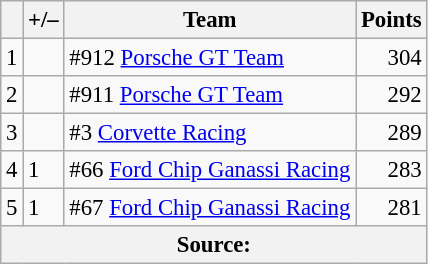<table class="wikitable" style="font-size: 95%;">
<tr>
<th scope="col"></th>
<th scope="col">+/–</th>
<th scope="col">Team</th>
<th scope="col">Points</th>
</tr>
<tr>
<td align=center>1</td>
<td align="left"></td>
<td> #912 <a href='#'>Porsche GT Team</a></td>
<td align=right>304</td>
</tr>
<tr>
<td align=center>2</td>
<td align="left"></td>
<td> #911 <a href='#'>Porsche GT Team</a></td>
<td align=right>292</td>
</tr>
<tr>
<td align=center>3</td>
<td align="left"></td>
<td> #3 <a href='#'>Corvette Racing</a></td>
<td align=right>289</td>
</tr>
<tr>
<td align=center>4</td>
<td align="left"> 1</td>
<td> #66 <a href='#'>Ford Chip Ganassi Racing</a></td>
<td align=right>283</td>
</tr>
<tr>
<td align=center>5</td>
<td align="left"> 1</td>
<td> #67 <a href='#'>Ford Chip Ganassi Racing</a></td>
<td align=right>281</td>
</tr>
<tr>
<th colspan=5>Source:</th>
</tr>
</table>
